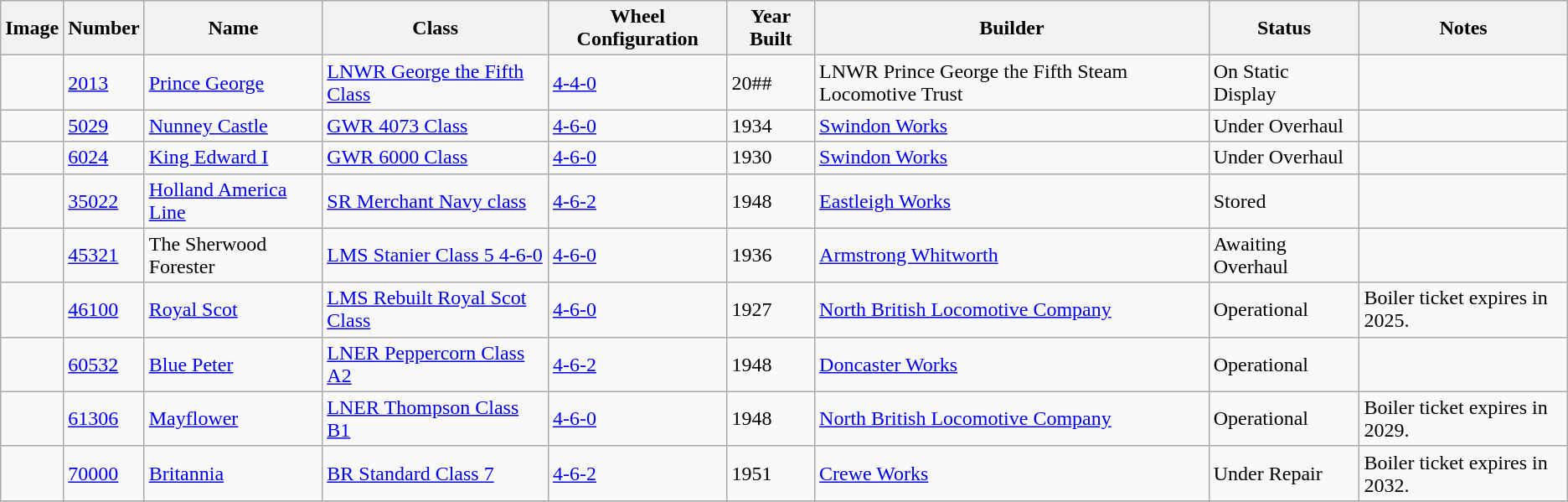<table class="wikitable sortable">
<tr>
<th>Image</th>
<th>Number</th>
<th>Name</th>
<th>Class</th>
<th>Wheel Configuration</th>
<th>Year Built</th>
<th>Builder</th>
<th>Status</th>
<th>Notes</th>
</tr>
<tr>
<td></td>
<td><a href='#'>2013</a></td>
<td><a href='#'>Prince George</a></td>
<td><a href='#'>LNWR George the Fifth Class</a></td>
<td><a href='#'>4-4-0</a></td>
<td>20##</td>
<td>LNWR Prince George the Fifth Steam Locomotive Trust</td>
<td>On Static Display</td>
<td></td>
</tr>
<tr>
<td></td>
<td><a href='#'>5029</a></td>
<td><a href='#'>Nunney Castle</a></td>
<td><a href='#'>GWR 4073 Class</a></td>
<td><a href='#'>4-6-0</a></td>
<td>1934</td>
<td><a href='#'>Swindon Works</a></td>
<td>Under Overhaul</td>
<td></td>
</tr>
<tr>
<td></td>
<td><a href='#'>6024</a></td>
<td><a href='#'>King Edward I</a></td>
<td><a href='#'>GWR 6000 Class</a></td>
<td><a href='#'>4-6-0</a></td>
<td>1930</td>
<td><a href='#'>Swindon Works</a></td>
<td>Under Overhaul </td>
<td></td>
</tr>
<tr>
<td></td>
<td><a href='#'>35022</a></td>
<td><a href='#'>Holland America Line</a></td>
<td><a href='#'>SR Merchant Navy class</a></td>
<td><a href='#'>4-6-2</a></td>
<td>1948</td>
<td><a href='#'>Eastleigh Works</a></td>
<td>Stored</td>
<td></td>
</tr>
<tr>
<td></td>
<td><a href='#'>45321</a></td>
<td>The Sherwood Forester</td>
<td><a href='#'>LMS Stanier Class 5 4-6-0</a></td>
<td><a href='#'>4-6-0</a></td>
<td>1936</td>
<td><a href='#'>Armstrong Whitworth</a></td>
<td>Awaiting Overhaul</td>
<td></td>
</tr>
<tr>
<td></td>
<td><a href='#'>46100</a></td>
<td><a href='#'>Royal Scot</a></td>
<td><a href='#'>LMS Rebuilt Royal Scot Class</a></td>
<td><a href='#'>4-6-0</a></td>
<td>1927</td>
<td><a href='#'>North British Locomotive Company</a></td>
<td>Operational</td>
<td>Boiler ticket expires in 2025.</td>
</tr>
<tr>
<td></td>
<td><a href='#'>60532</a></td>
<td><a href='#'>Blue Peter</a></td>
<td><a href='#'>LNER Peppercorn Class A2</a></td>
<td><a href='#'>4-6-2</a></td>
<td>1948</td>
<td><a href='#'>Doncaster Works</a></td>
<td>Operational</td>
<td></td>
</tr>
<tr>
<td></td>
<td><a href='#'>61306</a></td>
<td><a href='#'>Mayflower</a></td>
<td><a href='#'>LNER Thompson Class B1</a></td>
<td><a href='#'>4-6-0</a></td>
<td>1948</td>
<td><a href='#'>North British Locomotive Company</a></td>
<td>Operational</td>
<td>Boiler ticket expires in 2029.</td>
</tr>
<tr>
<td></td>
<td><a href='#'>70000</a></td>
<td><a href='#'>Britannia</a></td>
<td><a href='#'>BR Standard Class 7</a></td>
<td><a href='#'>4-6-2</a></td>
<td>1951</td>
<td><a href='#'>Crewe Works</a></td>
<td>Under Repair</td>
<td>Boiler ticket expires in 2032.</td>
</tr>
<tr>
</tr>
</table>
